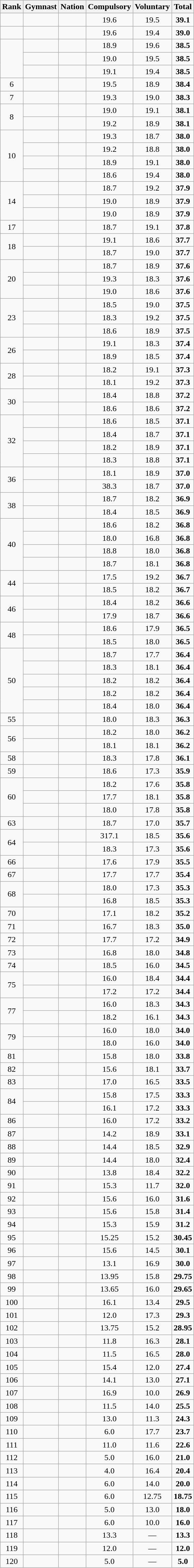<table class="wikitable sortable" style="text-align:center">
<tr>
<th>Rank</th>
<th>Gymnast</th>
<th>Nation</th>
<th>Compulsory</th>
<th>Voluntary</th>
<th>Total</th>
</tr>
<tr>
<td></td>
<td align=left></td>
<td align="left"></td>
<td>19.6</td>
<td>19.5</td>
<td><strong>39.1</strong></td>
</tr>
<tr>
<td></td>
<td align=left></td>
<td align="left"></td>
<td>19.6</td>
<td>19.4</td>
<td><strong>39.0</strong></td>
</tr>
<tr>
<td rowspan=3></td>
<td align=left></td>
<td align="left"></td>
<td>18.9</td>
<td>19.6</td>
<td><strong>38.5</strong></td>
</tr>
<tr>
<td align=left></td>
<td align="left"></td>
<td>19.0</td>
<td>19.5</td>
<td><strong>38.5</strong></td>
</tr>
<tr>
<td align=left></td>
<td align="left"></td>
<td>19.1</td>
<td>19.4</td>
<td><strong>38.5</strong></td>
</tr>
<tr>
<td>6</td>
<td align="left"></td>
<td align="left"></td>
<td>19.5</td>
<td>18.9</td>
<td><strong>38.4</strong></td>
</tr>
<tr>
<td>7</td>
<td align=left></td>
<td align="left"></td>
<td>19.3</td>
<td>19.0</td>
<td><strong>38.3</strong></td>
</tr>
<tr>
<td rowspan=2>8</td>
<td align="left"></td>
<td align="left"></td>
<td>19.0</td>
<td>19.1</td>
<td><strong>38.1</strong></td>
</tr>
<tr>
<td align=left></td>
<td align="left"></td>
<td>19.2</td>
<td>18.9</td>
<td><strong>38.1</strong></td>
</tr>
<tr>
<td rowspan=4>10</td>
<td align=left></td>
<td align="left"></td>
<td>19.3</td>
<td>18.7</td>
<td><strong>38.0</strong></td>
</tr>
<tr>
<td align=left></td>
<td align="left"></td>
<td>19.2</td>
<td>18.8</td>
<td><strong>38.0</strong></td>
</tr>
<tr>
<td align="left"></td>
<td align="left"></td>
<td>18.9</td>
<td>19.1</td>
<td><strong>38.0</strong></td>
</tr>
<tr>
<td align=left></td>
<td align="left"></td>
<td>18.6</td>
<td>19.4</td>
<td><strong>38.0</strong></td>
</tr>
<tr>
<td rowspan=3>14</td>
<td align=left></td>
<td align="left"></td>
<td>18.7</td>
<td>19.2</td>
<td><strong>37.9</strong></td>
</tr>
<tr>
<td align=left></td>
<td align="left"></td>
<td>19.0</td>
<td>18.9</td>
<td><strong>37.9</strong></td>
</tr>
<tr>
<td align=left></td>
<td align="left"></td>
<td>19.0</td>
<td>18.9</td>
<td><strong>37.9</strong></td>
</tr>
<tr>
<td>17</td>
<td align=left></td>
<td align="left"></td>
<td>18.7</td>
<td>19.1</td>
<td><strong>37.8</strong></td>
</tr>
<tr>
<td rowspan=2>18</td>
<td align="left"></td>
<td align="left"></td>
<td>19.1</td>
<td>18.6</td>
<td><strong>37.7</strong></td>
</tr>
<tr>
<td align="left"></td>
<td align="left"></td>
<td>18.7</td>
<td>19.0</td>
<td><strong>37.7</strong></td>
</tr>
<tr>
<td rowspan=3>20</td>
<td align=left></td>
<td align="left"></td>
<td>18.7</td>
<td>18.9</td>
<td><strong>37.6</strong></td>
</tr>
<tr>
<td align=left></td>
<td align="left"></td>
<td>19.3</td>
<td>18.3</td>
<td><strong>37.6</strong></td>
</tr>
<tr>
<td align=left></td>
<td align="left"></td>
<td>19.0</td>
<td>18.6</td>
<td><strong>37.6</strong></td>
</tr>
<tr>
<td rowspan=3>23</td>
<td align=left></td>
<td align="left"></td>
<td>18.5</td>
<td>19.0</td>
<td><strong>37.5</strong></td>
</tr>
<tr>
<td align=left></td>
<td align="left"></td>
<td>18.3</td>
<td>19.2</td>
<td><strong>37.5</strong></td>
</tr>
<tr>
<td align=left></td>
<td align="left"></td>
<td>18.6</td>
<td>18.9</td>
<td><strong>37.5</strong></td>
</tr>
<tr>
<td rowspan=2>26</td>
<td align="left"></td>
<td align="left"></td>
<td>19.1</td>
<td>18.3</td>
<td><strong>37.4</strong></td>
</tr>
<tr>
<td align=left></td>
<td align="left"></td>
<td>18.9</td>
<td>18.5</td>
<td><strong>37.4</strong></td>
</tr>
<tr>
<td rowspan=2>28</td>
<td align=left></td>
<td align="left"></td>
<td>18.2</td>
<td>19.1</td>
<td><strong>37.3</strong></td>
</tr>
<tr>
<td align=left></td>
<td align="left"></td>
<td>18.1</td>
<td>19.2</td>
<td><strong>37.3</strong></td>
</tr>
<tr>
<td rowspan=2>30</td>
<td align=left></td>
<td align="left"></td>
<td>18.4</td>
<td>18.8</td>
<td><strong>37.2</strong></td>
</tr>
<tr>
<td align=left></td>
<td align="left"></td>
<td>18.6</td>
<td>18.6</td>
<td><strong>37.2</strong></td>
</tr>
<tr>
<td rowspan=4>32</td>
<td align="left"></td>
<td align="left"></td>
<td>18.6</td>
<td>18.5</td>
<td><strong>37.1</strong></td>
</tr>
<tr>
<td align=left></td>
<td align="left"></td>
<td>18.4</td>
<td>18.7</td>
<td><strong>37.1</strong></td>
</tr>
<tr>
<td align=left></td>
<td align="left"></td>
<td>18.2</td>
<td>18.9</td>
<td><strong>37.1</strong></td>
</tr>
<tr>
<td align=left></td>
<td align="left"></td>
<td>18.3</td>
<td>18.8</td>
<td><strong>37.1</strong></td>
</tr>
<tr>
<td rowspan=2>36</td>
<td align=left></td>
<td align="left"></td>
<td>18.1</td>
<td>18.9</td>
<td><strong>37.0</strong></td>
</tr>
<tr>
<td align="left"></td>
<td align="left"></td>
<td>38.3</td>
<td>18.7</td>
<td><strong>37.0</strong></td>
</tr>
<tr>
<td rowspan=2>38</td>
<td align=left></td>
<td align="left"></td>
<td>18.7</td>
<td>18.2</td>
<td><strong>36.9</strong></td>
</tr>
<tr>
<td align=left></td>
<td align="left"></td>
<td>18.4</td>
<td>18.5</td>
<td><strong>36.9</strong></td>
</tr>
<tr>
<td rowspan=4>40</td>
<td align=left></td>
<td align="left"></td>
<td>18.6</td>
<td>18.2</td>
<td><strong>36.8</strong></td>
</tr>
<tr>
<td align=left></td>
<td align="left"></td>
<td>18.0</td>
<td>16.8</td>
<td><strong>36.8</strong></td>
</tr>
<tr>
<td align=left></td>
<td align="left"></td>
<td>18.8</td>
<td>18.0</td>
<td><strong>36.8</strong></td>
</tr>
<tr>
<td align=left></td>
<td align="left"></td>
<td>18.7</td>
<td>18.1</td>
<td><strong>36.8</strong></td>
</tr>
<tr>
<td rowspan=2>44</td>
<td align="left"></td>
<td align="left"></td>
<td>17.5</td>
<td>19.2</td>
<td><strong>36.7</strong></td>
</tr>
<tr>
<td align=left></td>
<td align="left"></td>
<td>18.5</td>
<td>18.2</td>
<td><strong>36.7</strong></td>
</tr>
<tr>
<td rowspan=2>46</td>
<td align=left></td>
<td align="left"></td>
<td>18.4</td>
<td>18.2</td>
<td><strong>36.6</strong></td>
</tr>
<tr>
<td align="left"></td>
<td align="left"></td>
<td>17.9</td>
<td>18.7</td>
<td><strong>36.6</strong></td>
</tr>
<tr>
<td rowspan=2>48</td>
<td align=left></td>
<td align="left"></td>
<td>18.6</td>
<td>17.9</td>
<td><strong>36.5</strong></td>
</tr>
<tr>
<td align=left></td>
<td align="left"></td>
<td>18.5</td>
<td>18.0</td>
<td><strong>36.5</strong></td>
</tr>
<tr>
<td rowspan=5>50</td>
<td align=left></td>
<td align="left"></td>
<td>18.7</td>
<td>17.7</td>
<td><strong>36.4</strong></td>
</tr>
<tr>
<td align=left></td>
<td align="left"></td>
<td>18.3</td>
<td>18.1</td>
<td><strong>36.4</strong></td>
</tr>
<tr>
<td align=left></td>
<td align="left"></td>
<td>18.2</td>
<td>18.2</td>
<td><strong>36.4</strong></td>
</tr>
<tr>
<td align="left"></td>
<td align="left"></td>
<td>18.2</td>
<td>18.2</td>
<td><strong>36.4</strong></td>
</tr>
<tr>
<td align="left"></td>
<td align="left"></td>
<td>18.4</td>
<td>18.0</td>
<td><strong>36.4</strong></td>
</tr>
<tr>
<td>55</td>
<td align=left></td>
<td align="left"></td>
<td>18.0</td>
<td>18.3</td>
<td><strong>36.3</strong></td>
</tr>
<tr>
<td rowspan=2>56</td>
<td align=left></td>
<td align="left"></td>
<td>18.2</td>
<td>18.0</td>
<td><strong>36.2</strong></td>
</tr>
<tr>
<td align=left></td>
<td align="left"></td>
<td>18.1</td>
<td>18.1</td>
<td><strong>36.2</strong></td>
</tr>
<tr>
<td>58</td>
<td align=left></td>
<td align="left"></td>
<td>18.3</td>
<td>17.8</td>
<td><strong>36.1</strong></td>
</tr>
<tr>
<td>59</td>
<td align=left></td>
<td align="left"></td>
<td>18.6</td>
<td>17.3</td>
<td><strong>35.9</strong></td>
</tr>
<tr>
<td rowspan=3>60</td>
<td align=left></td>
<td align="left"></td>
<td>18.2</td>
<td>17.6</td>
<td><strong>35.8</strong></td>
</tr>
<tr>
<td align=left></td>
<td align="left"></td>
<td>17.7</td>
<td>18.1</td>
<td><strong>35.8</strong></td>
</tr>
<tr>
<td align=left></td>
<td align="left"></td>
<td>18.0</td>
<td>17.8</td>
<td><strong>35.8</strong></td>
</tr>
<tr>
<td>63</td>
<td align=left></td>
<td align="left"></td>
<td>18.7</td>
<td>17.0</td>
<td><strong>35.7</strong></td>
</tr>
<tr>
<td rowspan=2>64</td>
<td align=left></td>
<td align="left"></td>
<td>317.1</td>
<td>18.5</td>
<td><strong>35.6</strong></td>
</tr>
<tr>
<td align=left></td>
<td align="left"></td>
<td>18.3</td>
<td>17.3</td>
<td><strong>35.6</strong></td>
</tr>
<tr>
<td>66</td>
<td align=left></td>
<td align="left"></td>
<td>17.6</td>
<td>17.9</td>
<td><strong>35.5</strong></td>
</tr>
<tr>
<td>67</td>
<td align=left></td>
<td align="left"></td>
<td>17.7</td>
<td>17.7</td>
<td><strong>35.4</strong></td>
</tr>
<tr>
<td rowspan=2>68</td>
<td align=left></td>
<td align="left"></td>
<td>18.0</td>
<td>17.3</td>
<td><strong>35.3</strong></td>
</tr>
<tr>
<td align=left></td>
<td align="left"></td>
<td>16.8</td>
<td>18.5</td>
<td><strong>35.3</strong></td>
</tr>
<tr>
<td>70</td>
<td align=left></td>
<td align="left"></td>
<td>17.1</td>
<td>18.2</td>
<td><strong>35.2</strong></td>
</tr>
<tr>
<td>71</td>
<td align="left"></td>
<td align="left"></td>
<td>16.7</td>
<td>18.3</td>
<td><strong>35.0</strong></td>
</tr>
<tr>
<td>72</td>
<td align=left></td>
<td align="left"></td>
<td>17.7</td>
<td>17.2</td>
<td><strong>34.9</strong></td>
</tr>
<tr>
<td>73</td>
<td align=left></td>
<td align="left"></td>
<td>16.8</td>
<td>18.0</td>
<td><strong>34.8</strong></td>
</tr>
<tr>
<td>74</td>
<td align=left></td>
<td align="left"></td>
<td>18.5</td>
<td>16.0</td>
<td><strong>34.5</strong></td>
</tr>
<tr>
<td rowspan=2>75</td>
<td align=left></td>
<td align="left"></td>
<td>16.0</td>
<td>18.4</td>
<td><strong>34.4</strong></td>
</tr>
<tr>
<td align=left></td>
<td align="left"></td>
<td>17.2</td>
<td>17.2</td>
<td><strong>34.4</strong></td>
</tr>
<tr>
<td rowspan=2>77</td>
<td align="left"></td>
<td align="left"></td>
<td>16.0</td>
<td>18.3</td>
<td><strong>34.3</strong></td>
</tr>
<tr>
<td align=left></td>
<td align="left"></td>
<td>18.2</td>
<td>16.1</td>
<td><strong>34.3</strong></td>
</tr>
<tr>
<td rowspan=2>79</td>
<td align=left></td>
<td align="left"></td>
<td>16.0</td>
<td>18.0</td>
<td><strong>34.0</strong></td>
</tr>
<tr>
<td align="left"></td>
<td align="left"></td>
<td>18.0</td>
<td>16.0</td>
<td><strong>34.0</strong></td>
</tr>
<tr>
<td>81</td>
<td align=left></td>
<td align="left"></td>
<td>15.8</td>
<td>18.0</td>
<td><strong>33.8</strong></td>
</tr>
<tr>
<td>82</td>
<td align=left></td>
<td align="left"></td>
<td>15.6</td>
<td>18.1</td>
<td><strong>33.7</strong></td>
</tr>
<tr>
<td>83</td>
<td align=left></td>
<td align="left"></td>
<td>17.0</td>
<td>16.5</td>
<td><strong>33.5</strong></td>
</tr>
<tr>
<td rowspan=2>84</td>
<td align=left></td>
<td align="left"></td>
<td>15.8</td>
<td>17.5</td>
<td><strong>33.3</strong></td>
</tr>
<tr>
<td align=left></td>
<td align="left"></td>
<td>16.1</td>
<td>17.2</td>
<td><strong>33.3</strong></td>
</tr>
<tr>
<td>86</td>
<td align=left></td>
<td align="left"></td>
<td>16.0</td>
<td>17.2</td>
<td><strong>33.2</strong></td>
</tr>
<tr>
<td>87</td>
<td align=left></td>
<td align="left"></td>
<td>14.2</td>
<td>18.9</td>
<td><strong>33.1</strong></td>
</tr>
<tr>
<td>88</td>
<td align=left></td>
<td align="left"></td>
<td>14.4</td>
<td>18.5</td>
<td><strong>32.9</strong></td>
</tr>
<tr>
<td>89</td>
<td align=left></td>
<td align="left"></td>
<td>14.4</td>
<td>18.0</td>
<td><strong>32.4</strong></td>
</tr>
<tr>
<td>90</td>
<td align=left></td>
<td align="left"></td>
<td>13.8</td>
<td>18.4</td>
<td><strong>32.2</strong></td>
</tr>
<tr>
<td>91</td>
<td align=left></td>
<td align="left"></td>
<td>15.3</td>
<td>11.7</td>
<td><strong>32.0</strong></td>
</tr>
<tr>
<td>92</td>
<td align=left></td>
<td align="left"></td>
<td>15.6</td>
<td>16.0</td>
<td><strong>31.6</strong></td>
</tr>
<tr>
<td>93</td>
<td align=left></td>
<td align="left"></td>
<td>15.6</td>
<td>15.8</td>
<td><strong>31.4</strong></td>
</tr>
<tr>
<td>94</td>
<td align=left></td>
<td align="left"></td>
<td>15.3</td>
<td>15.9</td>
<td><strong>31.2</strong></td>
</tr>
<tr>
<td>95</td>
<td align=left></td>
<td align="left"></td>
<td>15.25</td>
<td>15.2</td>
<td><strong>30.45</strong></td>
</tr>
<tr>
<td>96</td>
<td align=left></td>
<td align="left"></td>
<td>15.6</td>
<td>14.5</td>
<td><strong>30.1</strong></td>
</tr>
<tr>
<td>97</td>
<td align=left></td>
<td align="left"></td>
<td>13.1</td>
<td>16.9</td>
<td><strong>30.0</strong></td>
</tr>
<tr>
<td>98</td>
<td align=left></td>
<td align="left"></td>
<td>13.95</td>
<td>15.8</td>
<td><strong>29.75</strong></td>
</tr>
<tr>
<td>99</td>
<td align=left></td>
<td align="left"></td>
<td>13.65</td>
<td>16.0</td>
<td><strong>29.65</strong></td>
</tr>
<tr>
<td>100</td>
<td align=left></td>
<td align="left"></td>
<td>16.1</td>
<td>13.4</td>
<td><strong>29.5</strong></td>
</tr>
<tr>
<td>101</td>
<td align=left></td>
<td align="left"></td>
<td>12.0</td>
<td>17.3</td>
<td><strong>29.3</strong></td>
</tr>
<tr>
<td>102</td>
<td align=left></td>
<td align="left"></td>
<td>13.75</td>
<td>15.2</td>
<td><strong>28.95</strong></td>
</tr>
<tr>
<td>103</td>
<td align=left></td>
<td align="left"></td>
<td>11.8</td>
<td>16.3</td>
<td><strong>28.1</strong></td>
</tr>
<tr>
<td>104</td>
<td align=left></td>
<td align="left"></td>
<td>11.5</td>
<td>16.5</td>
<td><strong>28.0</strong></td>
</tr>
<tr>
<td>105</td>
<td align=left></td>
<td align="left"></td>
<td>15.4</td>
<td>12.0</td>
<td><strong>27.4</strong></td>
</tr>
<tr>
<td>106</td>
<td align=left></td>
<td align="left"></td>
<td>14.1</td>
<td>13.0</td>
<td><strong>27.1</strong></td>
</tr>
<tr>
<td>107</td>
<td align="left"></td>
<td align="left"></td>
<td>16.9</td>
<td>10.0</td>
<td><strong>26.9</strong></td>
</tr>
<tr>
<td>108</td>
<td align=left></td>
<td align="left"></td>
<td>11.5</td>
<td>14.0</td>
<td><strong>25.5</strong></td>
</tr>
<tr>
<td>109</td>
<td align=left></td>
<td align="left"></td>
<td>13.0</td>
<td>11.3</td>
<td><strong>24.3</strong></td>
</tr>
<tr>
<td>110</td>
<td align=left></td>
<td align="left"></td>
<td>6.0</td>
<td>17.7</td>
<td><strong>23.7</strong></td>
</tr>
<tr>
<td>111</td>
<td align=left></td>
<td align="left"></td>
<td>11.0</td>
<td>11.6</td>
<td><strong>22.6</strong></td>
</tr>
<tr>
<td>112</td>
<td align=left></td>
<td align="left"></td>
<td>5.0</td>
<td>16.0</td>
<td><strong>21.0</strong></td>
</tr>
<tr>
<td>113</td>
<td align=left></td>
<td align="left"></td>
<td>4.0</td>
<td>16.4</td>
<td><strong>20.4</strong></td>
</tr>
<tr>
<td>114</td>
<td align=left></td>
<td align="left"></td>
<td>6.0</td>
<td>14.0</td>
<td><strong>20.0</strong></td>
</tr>
<tr>
<td>115</td>
<td align=left></td>
<td align="left"></td>
<td>6.0</td>
<td>12.75</td>
<td><strong>18.75</strong></td>
</tr>
<tr>
<td>116</td>
<td align=left></td>
<td align="left"></td>
<td>5.0</td>
<td>13.0</td>
<td><strong>18.0</strong></td>
</tr>
<tr>
<td>117</td>
<td align=left></td>
<td align="left"></td>
<td>6.0</td>
<td>10.0</td>
<td><strong>16.0</strong></td>
</tr>
<tr>
<td>118</td>
<td align=left></td>
<td align="left"></td>
<td>13.3</td>
<td data-sort-value=0.0>—</td>
<td><strong>13.3</strong></td>
</tr>
<tr>
<td>119</td>
<td align=left></td>
<td align="left"></td>
<td>12.0</td>
<td data-sort-value=0.0>—</td>
<td><strong>12.0</strong></td>
</tr>
<tr>
<td>120</td>
<td align=left></td>
<td align="left"></td>
<td>5.0</td>
<td data-sort-value=0.0>—</td>
<td><strong>5.0</strong></td>
</tr>
</table>
